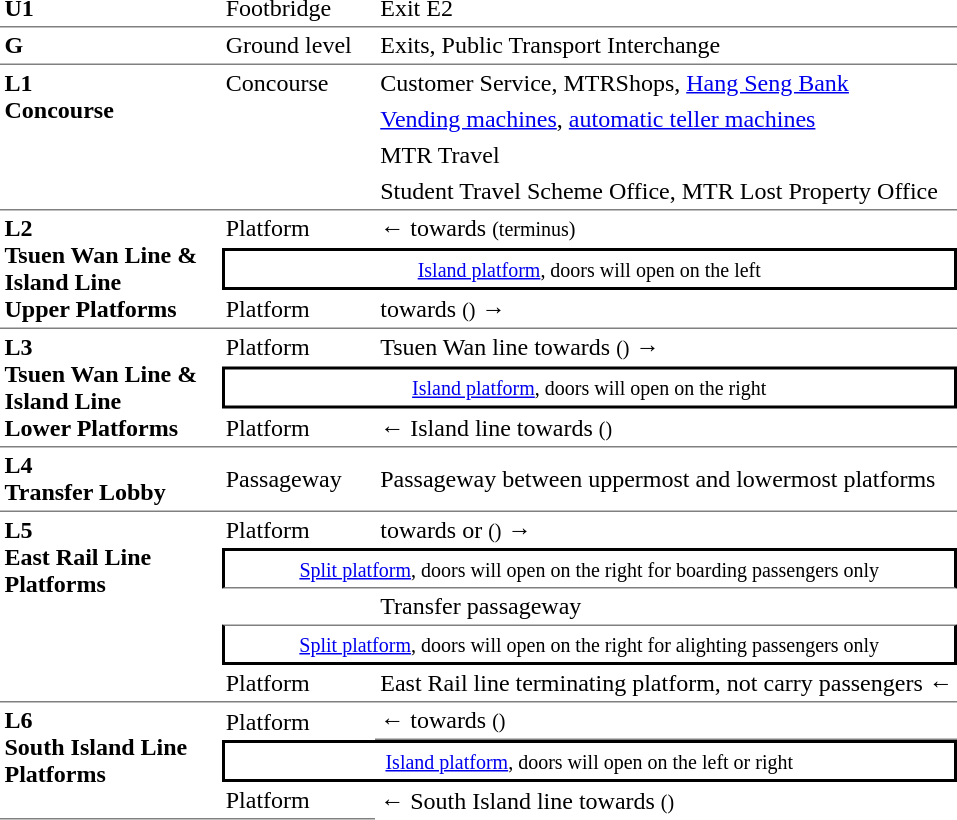<table border=0 cellspacing=0 cellpadding=3>
<tr>
<td><strong>U1</strong></td>
<td>Footbridge</td>
<td>Exit E2</td>
</tr>
<tr>
<td style="border-bottom:solid 1px gray;border-top:solid 1px gray;vertical-align:top;"><strong>G</strong></td>
<td style="border-top:solid 1px gray;border-bottom:solid 1px gray;padding-right:1em;vertical-align:top;">Ground level</td>
<td style="border-top:solid 1px gray;border-bottom:solid 1px gray;vertical-align:top;">Exits, Public Transport Interchange</td>
</tr>
<tr>
<td style="border-bottom:solid 1px gray;vertical-align:top;" rowspan=4><strong>L1<br>Concourse</strong></td>
<td style="border-bottom:solid 1px gray;vertical-align:top;" rowspan=4>Concourse</td>
<td>Customer Service, MTRShops, <a href='#'>Hang Seng Bank</a></td>
</tr>
<tr>
<td><a href='#'>Vending machines</a>, <a href='#'>automatic teller machines</a></td>
</tr>
<tr>
<td>MTR Travel</td>
</tr>
<tr>
<td style="border-bottom:solid 1px gray;">Student Travel Scheme Office, MTR Lost Property Office</td>
</tr>
<tr>
<td style="border-bottom:solid 1px gray;vertical-align:top;padding-right:1em;" rowspan=3><strong>L2<br>Tsuen Wan Line &<br>Island Line<br>Upper Platforms</strong></td>
<td>Platform </td>
<td>←  towards  <small>(terminus)</small></td>
</tr>
<tr>
<td style="border-top:solid 2px black;border-right:solid 2px black;border-left:solid 2px black;border-bottom:solid 2px black;text-align:center;" colspan=2><small><a href='#'>Island platform</a>, doors will open on the left</small></td>
</tr>
<tr>
<td style="border-bottom:solid 1px gray;">Platform </td>
<td style="border-bottom:solid 1px gray;">  towards  <small>()</small> →</td>
</tr>
<tr>
<td style="border-bottom:solid 1px gray;vertical-align:top;" rowspan=3><strong>L3<br>Tsuen Wan Line &<br>Island Line<br>Lower Platforms</strong></td>
<td>Platform </td>
<td>  Tsuen Wan line towards  <small>()</small> →</td>
</tr>
<tr>
<td style="border-top:solid 2px black;border-right:solid 2px black;border-left:solid 2px black;border-bottom:solid 2px black;text-align:center;" colspan=2><small><a href='#'>Island platform</a>, doors will open on the right</small></td>
</tr>
<tr>
<td style="border-bottom:solid 1px gray;">Platform </td>
<td style="border-bottom:solid 1px gray;">←  Island line towards  <small>()</small></td>
</tr>
<tr>
<td style="border-bottom:solid 1px gray;vertical-align:top;" rowspan=1><strong>L4<br>Transfer Lobby</strong></td>
<td style="border-bottom:solid 1px gray;">Passageway</td>
<td style="border-bottom:solid 1px gray;">Passageway between uppermost and lowermost platforms</td>
</tr>
<tr>
<td style="border-bottom:solid 1px gray;vertical-align:top;" rowspan=5><strong>L5<br>East Rail Line<br>Platforms</strong></td>
<td>Platform </td>
<td>  towards  or  <small>()</small> →</td>
</tr>
<tr>
<td style="border-top:solid 2px black;border-right:solid 2px black;border-left:solid 2px black;border-bottom:solid 1px gray;text-align:center;" colspan=2><small><a href='#'>Split platform</a>, doors will open on the right for boarding passengers only</small></td>
</tr>
<tr>
<td></td>
<td>Transfer passageway</td>
</tr>
<tr>
<td style="border-top:solid 1px gray;border-right:solid 2px black;border-left:solid 2px black;border-bottom:solid 2px black;text-align:center;" colspan=2><small><a href='#'>Split platform</a>, doors will open on the right for alighting passengers only</small></td>
</tr>
<tr>
<td style="border-bottom:solid 1px gray;">Platform </td>
<td style="border-bottom:solid 1px gray;"> East Rail line terminating platform, not carry passengers ←</td>
</tr>
<tr>
<td style="border-bottom:solid 1px gray;vertical-align:top;" rowspan=3><strong>L6<br>South Island Line<br>Platforms</strong></td>
<td>Platform </td>
<td style="border-bottom:solid 1px gray;">←  towards  <small>()</small></td>
</tr>
<tr>
<td style="border-top:solid 2px black;border-right:solid 2px black;border-left:solid 2px black;border-bottom:solid 2px black;text-align:center;" colspan=2><small><a href='#'>Island platform</a>, doors will open on the left or right</small></td>
</tr>
<tr>
<td style="border-bottom:solid 1px gray;">Platform </td>
<td>←  South Island line towards  <small>()</small></td>
</tr>
</table>
